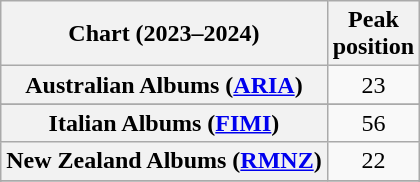<table class="wikitable sortable plainrowheaders" style="text-align:center">
<tr>
<th scope="col">Chart (2023–2024)</th>
<th scope="col">Peak<br>position</th>
</tr>
<tr>
<th scope="row">Australian Albums (<a href='#'>ARIA</a>)</th>
<td>23</td>
</tr>
<tr>
</tr>
<tr>
</tr>
<tr>
</tr>
<tr>
</tr>
<tr>
</tr>
<tr>
</tr>
<tr>
</tr>
<tr>
</tr>
<tr>
</tr>
<tr>
<th scope="row">Italian Albums (<a href='#'>FIMI</a>)</th>
<td>56</td>
</tr>
<tr>
<th scope="row">New Zealand Albums (<a href='#'>RMNZ</a>)</th>
<td>22</td>
</tr>
<tr>
</tr>
<tr>
</tr>
<tr>
</tr>
<tr>
</tr>
<tr>
</tr>
<tr>
</tr>
<tr>
</tr>
</table>
